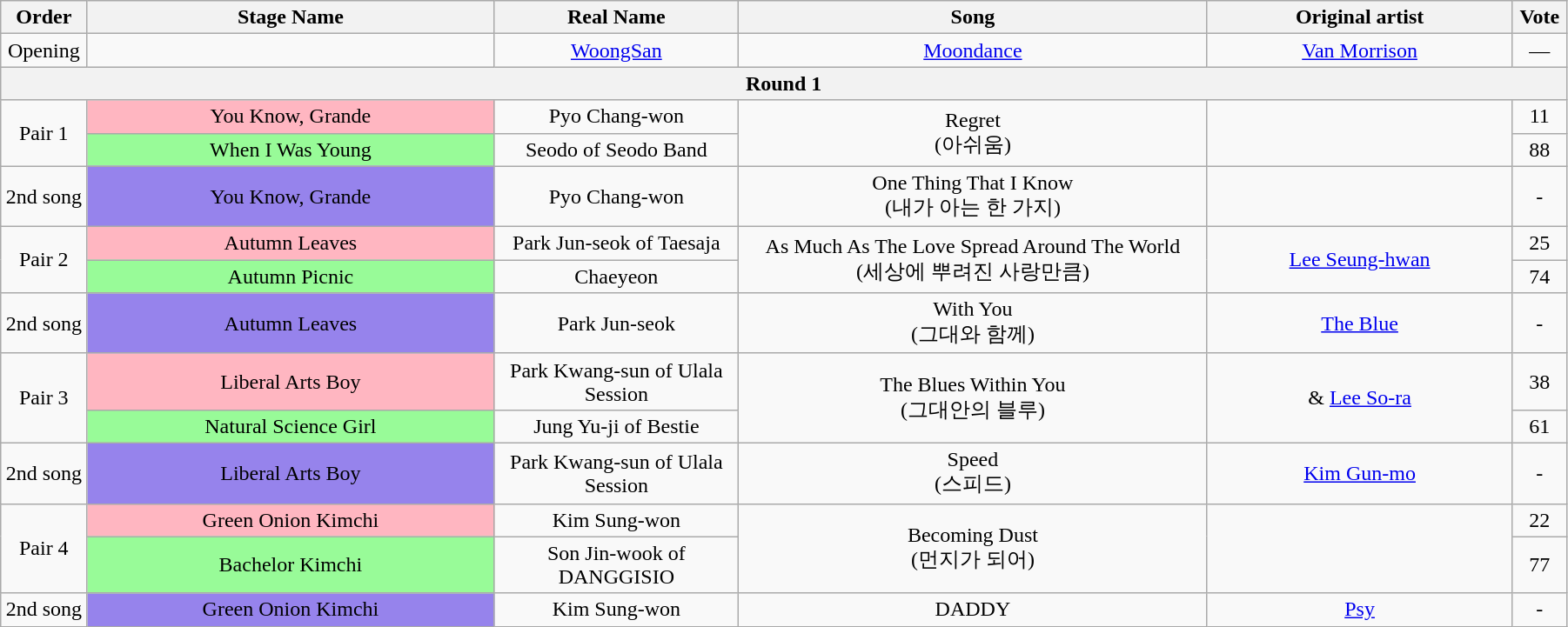<table class="wikitable" style="text-align:center; width:95%;">
<tr>
<th style="width:1%;">Order</th>
<th style="width:20%;">Stage Name</th>
<th style="width:12%;">Real Name</th>
<th style="width:23%;">Song</th>
<th style="width:15%;">Original artist</th>
<th style="width:1%;">Vote</th>
</tr>
<tr>
<td>Opening</td>
<td></td>
<td><a href='#'>WoongSan</a></td>
<td><a href='#'>Moondance</a></td>
<td><a href='#'>Van Morrison</a></td>
<td>—</td>
</tr>
<tr>
<th colspan=6>Round 1</th>
</tr>
<tr>
<td rowspan=2>Pair 1</td>
<td bgcolor="lightpink">You Know, Grande</td>
<td>Pyo Chang-won</td>
<td rowspan=2>Regret<br>(아쉬움)</td>
<td rowspan=2></td>
<td>11</td>
</tr>
<tr>
<td bgcolor="palegreen">When I Was Young</td>
<td>Seodo of Seodo Band</td>
<td>88</td>
</tr>
<tr>
<td>2nd song</td>
<td bgcolor="#9683EC">You Know, Grande</td>
<td>Pyo Chang-won</td>
<td>One Thing That I Know<br>(내가 아는 한 가지)</td>
<td></td>
<td>-</td>
</tr>
<tr>
<td rowspan=2>Pair 2</td>
<td bgcolor="lightpink">Autumn Leaves</td>
<td>Park Jun-seok of Taesaja</td>
<td rowspan=2>As Much As The Love Spread Around The World<br>(세상에 뿌려진 사랑만큼)</td>
<td rowspan=2><a href='#'>Lee Seung-hwan</a></td>
<td>25</td>
</tr>
<tr>
<td bgcolor="palegreen">Autumn Picnic</td>
<td>Chaeyeon</td>
<td>74</td>
</tr>
<tr>
<td>2nd song</td>
<td bgcolor="#9683EC">Autumn Leaves</td>
<td>Park Jun-seok</td>
<td>With You<br>(그대와 함께)</td>
<td><a href='#'>The Blue</a></td>
<td>-</td>
</tr>
<tr>
<td rowspan=2>Pair 3</td>
<td bgcolor="lightpink">Liberal Arts Boy</td>
<td>Park Kwang-sun of Ulala Session</td>
<td rowspan=2>The Blues Within You<br>(그대안의 블루)</td>
<td rowspan=2> & <a href='#'>Lee So-ra</a></td>
<td>38</td>
</tr>
<tr>
<td bgcolor="palegreen">Natural Science Girl</td>
<td>Jung Yu-ji of Bestie</td>
<td>61</td>
</tr>
<tr>
<td>2nd song</td>
<td bgcolor="#9683EC">Liberal Arts Boy</td>
<td>Park Kwang-sun of Ulala Session</td>
<td>Speed<br>(스피드)</td>
<td><a href='#'>Kim Gun-mo</a></td>
<td>-</td>
</tr>
<tr>
<td rowspan=2>Pair 4</td>
<td bgcolor="lightpink">Green Onion Kimchi</td>
<td>Kim Sung-won</td>
<td rowspan=2>Becoming Dust<br>(먼지가 되어)</td>
<td rowspan=2></td>
<td>22</td>
</tr>
<tr>
<td bgcolor="palegreen">Bachelor Kimchi</td>
<td>Son Jin-wook of DANGGISIO</td>
<td>77</td>
</tr>
<tr>
<td>2nd song</td>
<td bgcolor="#9683EC">Green Onion Kimchi</td>
<td>Kim Sung-won</td>
<td>DADDY</td>
<td><a href='#'>Psy</a></td>
<td>-</td>
</tr>
</table>
